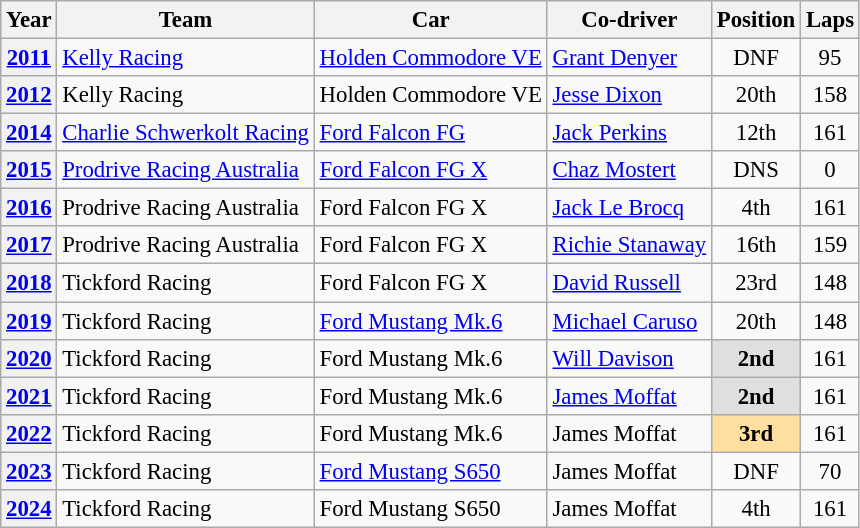<table class="wikitable" style="font-size: 95%;">
<tr>
<th>Year</th>
<th>Team</th>
<th>Car</th>
<th>Co-driver</th>
<th>Position</th>
<th>Laps</th>
</tr>
<tr>
<th><a href='#'>2011</a></th>
<td><a href='#'>Kelly Racing</a></td>
<td><a href='#'>Holden Commodore VE</a></td>
<td> <a href='#'>Grant Denyer</a></td>
<td align=center>DNF</td>
<td align=center>95</td>
</tr>
<tr>
<th><a href='#'>2012</a></th>
<td>Kelly Racing</td>
<td>Holden Commodore VE</td>
<td> <a href='#'>Jesse Dixon</a></td>
<td align=center>20th</td>
<td align=center>158</td>
</tr>
<tr>
<th><a href='#'>2014</a></th>
<td><a href='#'>Charlie Schwerkolt Racing</a></td>
<td><a href='#'>Ford Falcon FG</a></td>
<td> <a href='#'>Jack Perkins</a></td>
<td align=center>12th</td>
<td align=center>161</td>
</tr>
<tr>
<th><a href='#'>2015</a></th>
<td><a href='#'>Prodrive Racing Australia</a></td>
<td><a href='#'>Ford Falcon FG X</a></td>
<td> <a href='#'>Chaz Mostert</a></td>
<td align=center>DNS</td>
<td align=center>0</td>
</tr>
<tr>
<th><a href='#'>2016</a></th>
<td>Prodrive Racing Australia</td>
<td>Ford Falcon FG X</td>
<td> <a href='#'>Jack Le Brocq</a></td>
<td align=center>4th</td>
<td align=center>161</td>
</tr>
<tr>
<th><a href='#'>2017</a></th>
<td>Prodrive Racing Australia</td>
<td>Ford Falcon FG X</td>
<td> <a href='#'>Richie Stanaway</a></td>
<td align=center>16th</td>
<td align=center>159</td>
</tr>
<tr>
<th><a href='#'>2018</a></th>
<td>Tickford Racing</td>
<td>Ford Falcon FG X</td>
<td> <a href='#'>David Russell</a></td>
<td align=center>23rd</td>
<td align=center>148</td>
</tr>
<tr>
<th><a href='#'>2019</a></th>
<td>Tickford Racing</td>
<td><a href='#'>Ford Mustang Mk.6</a></td>
<td> <a href='#'>Michael Caruso</a></td>
<td align=center>20th</td>
<td align=center>148</td>
</tr>
<tr>
<th><a href='#'>2020</a></th>
<td>Tickford Racing</td>
<td>Ford Mustang Mk.6</td>
<td> <a href='#'>Will Davison</a></td>
<td align=center style="background:#DFDFDF;"><strong>2nd</strong></td>
<td align=center>161</td>
</tr>
<tr>
<th><a href='#'>2021</a></th>
<td>Tickford Racing</td>
<td>Ford Mustang Mk.6</td>
<td> <a href='#'>James Moffat</a></td>
<td align=center style="background:#DFDFDF;"><strong>2nd</strong></td>
<td align=center>161</td>
</tr>
<tr>
<th><a href='#'>2022</a></th>
<td>Tickford Racing</td>
<td>Ford Mustang Mk.6</td>
<td> James Moffat</td>
<td align=center style="background:#FFDF9F;"><strong>3rd</strong></td>
<td align=center>161</td>
</tr>
<tr>
<th><a href='#'>2023</a></th>
<td>Tickford Racing</td>
<td><a href='#'>Ford Mustang S650</a></td>
<td> James Moffat</td>
<td align=center>DNF</td>
<td align=center>70</td>
</tr>
<tr>
<th><a href='#'>2024</a></th>
<td>Tickford Racing</td>
<td>Ford Mustang S650</td>
<td> James Moffat</td>
<td align=center>4th</td>
<td align=center>161</td>
</tr>
</table>
